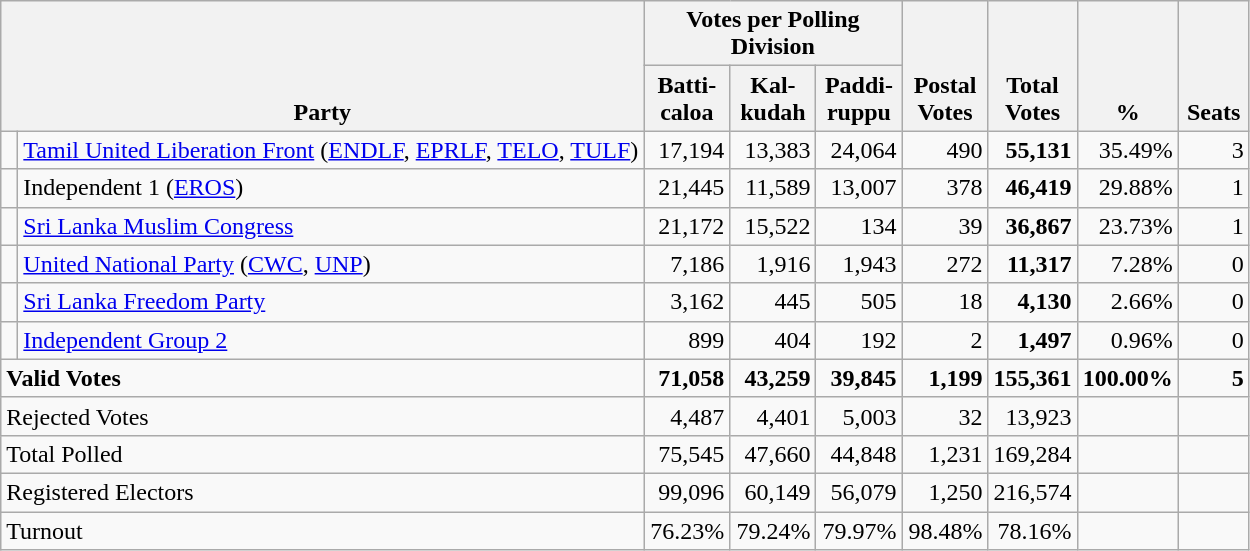<table class="wikitable" border="1" style="text-align:right;">
<tr>
<th align=left valign=bottom rowspan=2 colspan=2>Party</th>
<th colspan=3>Votes per Polling Division</th>
<th align=center valign=bottom rowspan=2 width="50">Postal<br>Votes</th>
<th align=center valign=bottom rowspan=2 width="50">Total Votes</th>
<th align=center valign=bottom rowspan=2 width="50">%</th>
<th align=center valign=bottom rowspan=2 width="40">Seats</th>
</tr>
<tr>
<th align=center valign=bottom width="50">Batti-<br>caloa</th>
<th align=center valign=bottom width="50">Kal-<br>kudah</th>
<th align=center valign=bottom width="50">Paddi-<br>ruppu</th>
</tr>
<tr>
<td bgcolor=> </td>
<td align=left><a href='#'>Tamil United Liberation Front</a> (<a href='#'>ENDLF</a>, <a href='#'>EPRLF</a>, <a href='#'>TELO</a>, <a href='#'>TULF</a>)</td>
<td>17,194</td>
<td>13,383</td>
<td>24,064</td>
<td>490</td>
<td><strong>55,131</strong></td>
<td>35.49%</td>
<td>3</td>
</tr>
<tr>
<td bgcolor=> </td>
<td align=left>Independent 1 (<a href='#'>EROS</a>)</td>
<td>21,445</td>
<td>11,589</td>
<td>13,007</td>
<td>378</td>
<td><strong>46,419</strong></td>
<td>29.88%</td>
<td>1</td>
</tr>
<tr>
<td bgcolor=> </td>
<td align=left><a href='#'>Sri Lanka Muslim Congress</a></td>
<td>21,172</td>
<td>15,522</td>
<td>134</td>
<td>39</td>
<td><strong>36,867</strong></td>
<td>23.73%</td>
<td>1</td>
</tr>
<tr>
<td bgcolor=> </td>
<td align=left><a href='#'>United National Party</a> (<a href='#'>CWC</a>, <a href='#'>UNP</a>)</td>
<td>7,186</td>
<td>1,916</td>
<td>1,943</td>
<td>272</td>
<td><strong>11,317</strong></td>
<td>7.28%</td>
<td>0</td>
</tr>
<tr>
<td bgcolor=> </td>
<td align=left><a href='#'>Sri Lanka Freedom Party</a></td>
<td>3,162</td>
<td>445</td>
<td>505</td>
<td>18</td>
<td><strong>4,130</strong></td>
<td>2.66%</td>
<td>0</td>
</tr>
<tr>
<td bgcolor=> </td>
<td align=left><a href='#'>Independent Group 2</a></td>
<td>899</td>
<td>404</td>
<td>192</td>
<td>2</td>
<td><strong>1,497</strong></td>
<td>0.96%</td>
<td>0</td>
</tr>
<tr>
<td align=left colspan=2><strong>Valid Votes</strong></td>
<td><strong>71,058</strong></td>
<td><strong>43,259</strong></td>
<td><strong>39,845</strong></td>
<td><strong>1,199</strong></td>
<td><strong>155,361</strong></td>
<td><strong>100.00%</strong></td>
<td><strong>5</strong></td>
</tr>
<tr>
<td align=left colspan=2>Rejected Votes</td>
<td>4,487</td>
<td>4,401</td>
<td>5,003</td>
<td>32</td>
<td>13,923</td>
<td></td>
<td></td>
</tr>
<tr>
<td align=left colspan=2>Total Polled</td>
<td>75,545</td>
<td>47,660</td>
<td>44,848</td>
<td>1,231</td>
<td>169,284</td>
<td></td>
<td></td>
</tr>
<tr>
<td align=left colspan=2>Registered Electors</td>
<td>99,096</td>
<td>60,149</td>
<td>56,079</td>
<td>1,250</td>
<td>216,574</td>
<td></td>
<td></td>
</tr>
<tr>
<td align=left colspan=2>Turnout</td>
<td>76.23%</td>
<td>79.24%</td>
<td>79.97%</td>
<td>98.48%</td>
<td>78.16%</td>
<td></td>
<td></td>
</tr>
</table>
